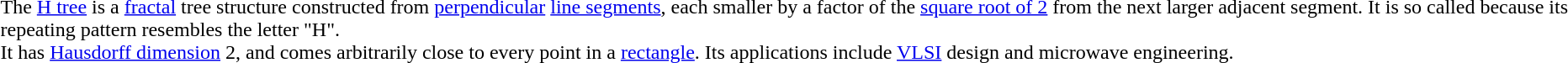<table style="collapse:collapsed;">
<tr>
<td valign="top"><br>The <a href='#'>H tree</a> is a <a href='#'>fractal</a> tree structure constructed from <a href='#'>perpendicular</a> <a href='#'>line segments</a>, each smaller by a factor of the <a href='#'>square root of 2</a> from the next larger adjacent segment. It is so called because its repeating pattern resembles the letter "H".<br>It has <a href='#'>Hausdorff dimension</a> 2, and comes arbitrarily close to every point in a <a href='#'>rectangle</a>. Its applications include <a href='#'>VLSI</a> design and microwave engineering.</td>
<td></td>
</tr>
</table>
